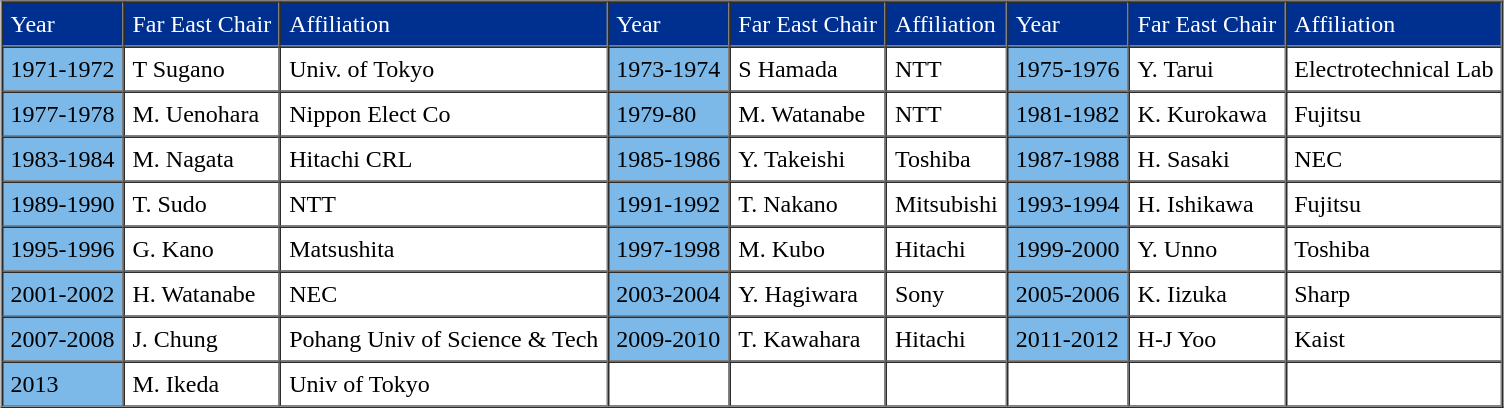<table border="1" cellpadding="5" cellspacing="0" align="center">
<tr>
<td style="background:#00308F; color: white ">Year</td>
<td style="background:#00308F; color: white ">Far East Chair</td>
<td style="background:#00308F; color: white ">Affiliation</td>
<td style="background:#00308F; color: white ">Year</td>
<td style="background:#00308F; color: white ">Far East Chair</td>
<td style="background:#00308F; color: white ">Affiliation</td>
<td style="background:#00308F; color: white ">Year</td>
<td style="background:#00308F; color: white ">Far East Chair</td>
<td style="background:#00308F; color: white ">Affiliation</td>
</tr>
<tr>
<td style="background: #7CB9E8; color:black">1971-1972</td>
<td>T Sugano</td>
<td>Univ. of Tokyo</td>
<td style="background: #7CB9E8; color:black">1973-1974</td>
<td>S Hamada</td>
<td>NTT</td>
<td style="background: #7CB9E8; color:black">1975-1976</td>
<td>Y. Tarui</td>
<td>Electrotechnical Lab</td>
</tr>
<tr>
<td style="background: #7CB9E8; color:black">1977-1978</td>
<td>M. Uenohara</td>
<td>Nippon Elect Co</td>
<td style="background: #7CB9E8; color:black">1979-80</td>
<td>M. Watanabe</td>
<td>NTT</td>
<td style="background: #7CB9E8; color:black">1981-1982</td>
<td>K. Kurokawa</td>
<td>Fujitsu</td>
</tr>
<tr>
<td style="background: #7CB9E8; color:black">1983-1984</td>
<td>M. Nagata</td>
<td>Hitachi CRL</td>
<td style="background: #7CB9E8; color:black">1985-1986</td>
<td>Y. Takeishi</td>
<td>Toshiba</td>
<td style="background: #7CB9E8; color:black">1987-1988</td>
<td>H. Sasaki</td>
<td>NEC</td>
</tr>
<tr>
<td style="background: #7CB9E8; color:black">1989-1990</td>
<td>T. Sudo</td>
<td>NTT</td>
<td style="background: #7CB9E8; color:black">1991-1992</td>
<td>T. Nakano</td>
<td>Mitsubishi</td>
<td style="background: #7CB9E8; color:black">1993-1994</td>
<td>H. Ishikawa</td>
<td>Fujitsu</td>
</tr>
<tr>
<td style="background: #7CB9E8; color:black">1995-1996</td>
<td>G. Kano</td>
<td>Matsushita</td>
<td style="background: #7CB9E8; color:black">1997-1998</td>
<td>M. Kubo</td>
<td>Hitachi</td>
<td style="background: #7CB9E8; color:black">1999-2000</td>
<td>Y. Unno</td>
<td>Toshiba</td>
</tr>
<tr>
<td style="background: #7CB9E8; color:black">2001-2002</td>
<td>H. Watanabe</td>
<td>NEC</td>
<td style="background: #7CB9E8; color:black">2003-2004</td>
<td>Y. Hagiwara</td>
<td>Sony</td>
<td style="background: #7CB9E8; color:black">2005-2006</td>
<td>K. Iizuka</td>
<td>Sharp</td>
</tr>
<tr>
<td style="background: #7CB9E8; color:black">2007-2008</td>
<td>J. Chung</td>
<td>Pohang Univ of Science & Tech</td>
<td style="background: #7CB9E8; color:black">2009-2010</td>
<td>T. Kawahara</td>
<td>Hitachi</td>
<td style="background: #7CB9E8; color:black">2011-2012</td>
<td>H-J Yoo</td>
<td>Kaist</td>
</tr>
<tr>
<td style="background: #7CB9E8; color:black">2013</td>
<td>M. Ikeda</td>
<td>Univ of Tokyo</td>
<td></td>
<td></td>
<td></td>
<td></td>
<td></td>
<td></td>
</tr>
</table>
